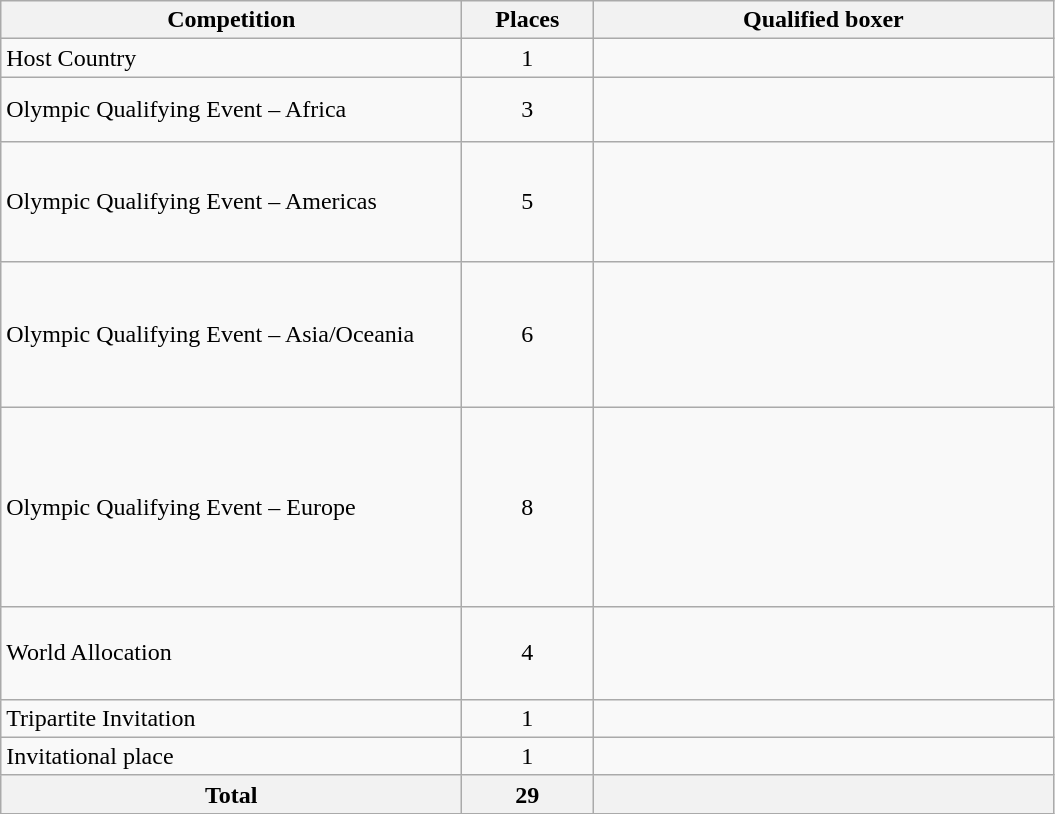<table class=wikitable>
<tr>
<th width=300>Competition</th>
<th width=80>Places</th>
<th width=300>Qualified boxer</th>
</tr>
<tr>
<td>Host Country</td>
<td align="center">1</td>
<td></td>
</tr>
<tr>
<td>Olympic Qualifying Event – Africa</td>
<td align="center">3</td>
<td><br><br></td>
</tr>
<tr>
<td>Olympic Qualifying Event – Americas</td>
<td align="center">5</td>
<td><br><br><br><br></td>
</tr>
<tr>
<td>Olympic Qualifying Event – Asia/Oceania</td>
<td align="center">6</td>
<td><br><br><br><br><br></td>
</tr>
<tr>
<td>Olympic Qualifying Event – Europe</td>
<td align="center">8</td>
<td><br><br><br><br><br><br><br></td>
</tr>
<tr>
<td>World Allocation</td>
<td align="center">4</td>
<td><br><br><br></td>
</tr>
<tr>
<td>Tripartite Invitation</td>
<td align="center">1</td>
<td></td>
</tr>
<tr>
<td>Invitational place</td>
<td align="center">1</td>
<td></td>
</tr>
<tr>
<th>Total</th>
<th>29</th>
<th></th>
</tr>
</table>
